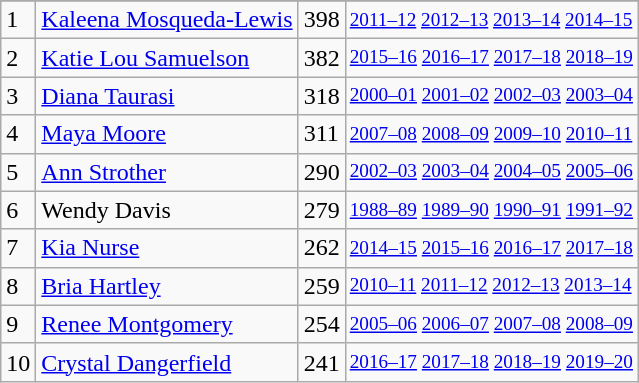<table class="wikitable">
<tr>
</tr>
<tr>
<td>1</td>
<td><a href='#'>Kaleena Mosqueda-Lewis</a></td>
<td>398</td>
<td style="font-size:80%;"><a href='#'>2011–12</a> <a href='#'>2012–13</a> <a href='#'>2013–14</a> <a href='#'>2014–15</a></td>
</tr>
<tr>
<td>2</td>
<td><a href='#'>Katie Lou Samuelson</a></td>
<td>382</td>
<td style="font-size:80%;"><a href='#'>2015–16</a> <a href='#'>2016–17</a> <a href='#'>2017–18</a> <a href='#'>2018–19</a></td>
</tr>
<tr>
<td>3</td>
<td><a href='#'>Diana Taurasi</a></td>
<td>318</td>
<td style="font-size:80%;"><a href='#'>2000–01</a> <a href='#'>2001–02</a> <a href='#'>2002–03</a> <a href='#'>2003–04</a></td>
</tr>
<tr>
<td>4</td>
<td><a href='#'>Maya Moore</a></td>
<td>311</td>
<td style="font-size:80%;"><a href='#'>2007–08</a> <a href='#'>2008–09</a> <a href='#'>2009–10</a> <a href='#'>2010–11</a></td>
</tr>
<tr>
<td>5</td>
<td><a href='#'>Ann Strother</a></td>
<td>290</td>
<td style="font-size:80%;"><a href='#'>2002–03</a> <a href='#'>2003–04</a> <a href='#'>2004–05</a> <a href='#'>2005–06</a></td>
</tr>
<tr>
<td>6</td>
<td>Wendy Davis</td>
<td>279</td>
<td style="font-size:80%;"><a href='#'>1988–89</a> <a href='#'>1989–90</a> <a href='#'>1990–91</a> <a href='#'>1991–92</a></td>
</tr>
<tr>
<td>7</td>
<td><a href='#'>Kia Nurse</a></td>
<td>262</td>
<td style="font-size:80%;"><a href='#'>2014–15</a> <a href='#'>2015–16</a> <a href='#'>2016–17</a> <a href='#'>2017–18</a></td>
</tr>
<tr>
<td>8</td>
<td><a href='#'>Bria Hartley</a></td>
<td>259</td>
<td style="font-size:80%;"><a href='#'>2010–11</a> <a href='#'>2011–12</a> <a href='#'>2012–13</a> <a href='#'>2013–14</a></td>
</tr>
<tr>
<td>9</td>
<td><a href='#'>Renee Montgomery</a></td>
<td>254</td>
<td style="font-size:80%;"><a href='#'>2005–06</a> <a href='#'>2006–07</a> <a href='#'>2007–08</a> <a href='#'>2008–09</a></td>
</tr>
<tr>
<td>10</td>
<td><a href='#'>Crystal Dangerfield</a></td>
<td>241</td>
<td style="font-size:80%;"><a href='#'>2016–17</a> <a href='#'>2017–18</a> <a href='#'>2018–19</a> <a href='#'>2019–20</a><br></td>
</tr>
</table>
